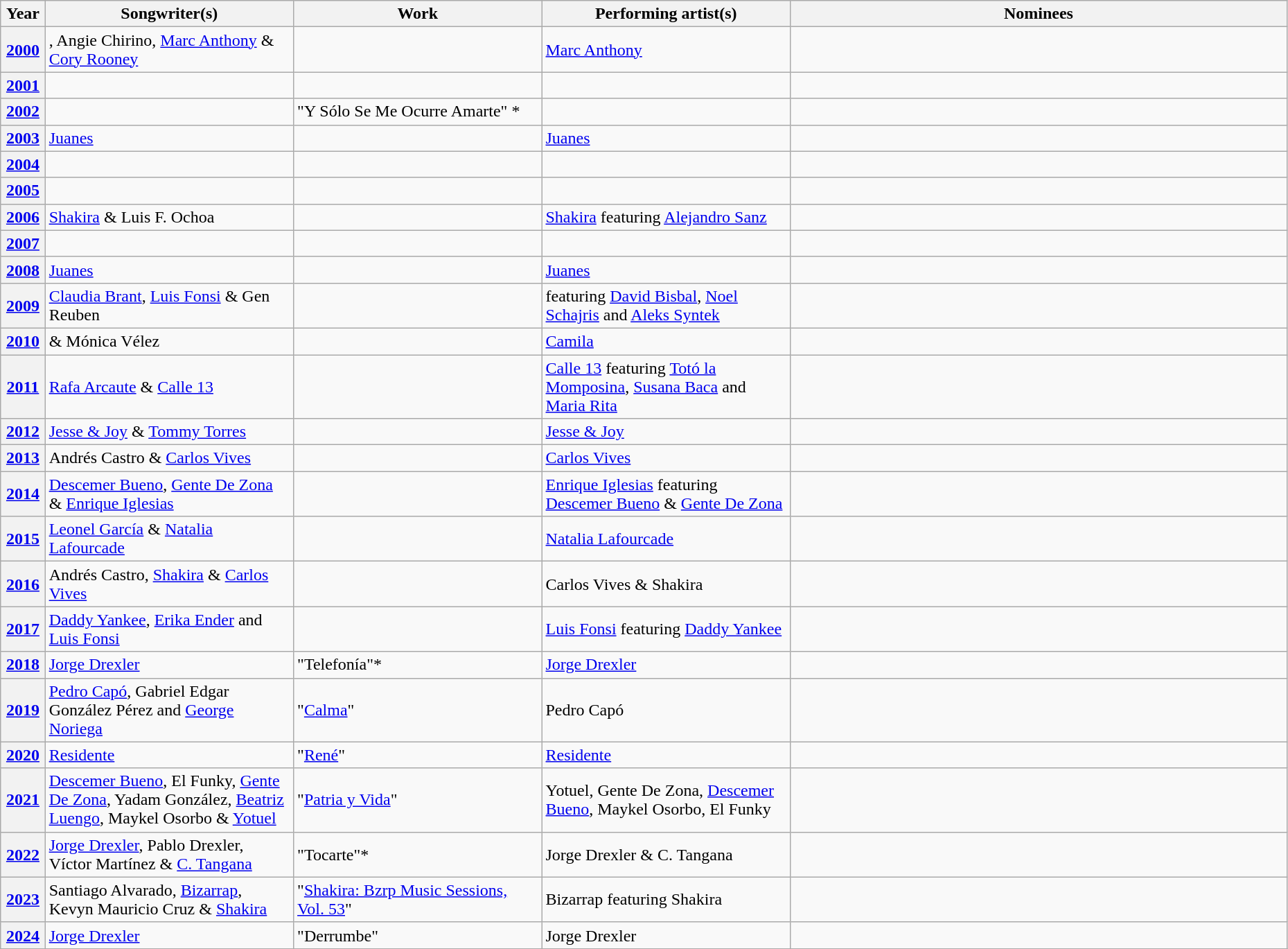<table class="wikitable plainrowheaders sortable" style="width:98%">
<tr>
<th scope="col" width="1%">Year</th>
<th scope="col" width="15%">Songwriter(s)</th>
<th scope="col" width="15%">Work</th>
<th scope="col" width="15%">Performing artist(s)</th>
<th scope="col" class="unsortable" width="30%">Nominees</th>
</tr>
<tr>
<th><a href='#'>2000</a><br></th>
<td>, Angie Chirino, <a href='#'>Marc Anthony</a> & <a href='#'>Cory Rooney</a></td>
<td></td>
<td><a href='#'>Marc Anthony</a></td>
<td></td>
</tr>
<tr>
<th><a href='#'>2001</a><br></th>
<td></td>
<td></td>
<td></td>
<td></td>
</tr>
<tr>
<th><a href='#'>2002</a><br></th>
<td></td>
<td>"Y Sólo Se Me Ocurre Amarte" *</td>
<td></td>
<td></td>
</tr>
<tr>
<th><a href='#'>2003</a><br></th>
<td><a href='#'>Juanes</a></td>
<td></td>
<td><a href='#'>Juanes</a></td>
<td></td>
</tr>
<tr>
<th><a href='#'>2004</a><br></th>
<td></td>
<td></td>
<td></td>
<td></td>
</tr>
<tr>
<th><a href='#'>2005</a><br></th>
<td></td>
<td></td>
<td></td>
<td></td>
</tr>
<tr>
<th><a href='#'>2006</a><br></th>
<td><a href='#'>Shakira</a> & Luis F. Ochoa</td>
<td></td>
<td><a href='#'>Shakira</a> featuring <a href='#'>Alejandro Sanz</a></td>
<td></td>
</tr>
<tr>
<th><a href='#'>2007</a><br></th>
<td></td>
<td></td>
<td></td>
<td></td>
</tr>
<tr>
<th><a href='#'>2008</a><br></th>
<td><a href='#'>Juanes</a></td>
<td></td>
<td><a href='#'>Juanes</a></td>
<td></td>
</tr>
<tr>
<th><a href='#'>2009</a><br></th>
<td><a href='#'>Claudia Brant</a>, <a href='#'>Luis Fonsi</a> & Gen Reuben</td>
<td></td>
<td> featuring <a href='#'>David Bisbal</a>, <a href='#'>Noel Schajris</a> and <a href='#'>Aleks Syntek</a></td>
<td></td>
</tr>
<tr>
<th><a href='#'>2010</a><br></th>
<td> & Mónica Vélez</td>
<td></td>
<td><a href='#'>Camila</a></td>
<td></td>
</tr>
<tr>
<th><a href='#'>2011</a><br></th>
<td><a href='#'>Rafa Arcaute</a> & <a href='#'>Calle 13</a></td>
<td></td>
<td><a href='#'>Calle 13</a> featuring <a href='#'>Totó la Momposina</a>, <a href='#'>Susana Baca</a> and <a href='#'>Maria Rita</a></td>
<td></td>
</tr>
<tr>
<th><a href='#'>2012</a><br></th>
<td><a href='#'>Jesse & Joy</a> & <a href='#'>Tommy Torres</a></td>
<td></td>
<td><a href='#'>Jesse & Joy</a></td>
<td></td>
</tr>
<tr>
<th><a href='#'>2013</a><br></th>
<td>Andrés Castro & <a href='#'>Carlos Vives</a></td>
<td></td>
<td><a href='#'>Carlos Vives</a></td>
<td></td>
</tr>
<tr>
<th><a href='#'>2014</a><br></th>
<td><a href='#'>Descemer Bueno</a>, <a href='#'>Gente De Zona</a> & <a href='#'>Enrique Iglesias</a></td>
<td></td>
<td><a href='#'>Enrique Iglesias</a> featuring <a href='#'>Descemer Bueno</a> & <a href='#'>Gente De Zona</a></td>
<td></td>
</tr>
<tr>
<th><a href='#'>2015</a><br></th>
<td><a href='#'>Leonel García</a> & <a href='#'>Natalia Lafourcade</a></td>
<td></td>
<td><a href='#'>Natalia Lafourcade</a></td>
<td></td>
</tr>
<tr>
<th><a href='#'>2016</a><br></th>
<td>Andrés Castro, <a href='#'>Shakira</a> & <a href='#'>Carlos Vives</a></td>
<td></td>
<td>Carlos Vives & Shakira</td>
<td></td>
</tr>
<tr>
<th><a href='#'>2017</a><br></th>
<td><a href='#'>Daddy Yankee</a>, <a href='#'>Erika Ender</a> and <a href='#'>Luis Fonsi</a></td>
<td></td>
<td><a href='#'>Luis Fonsi</a> featuring <a href='#'>Daddy Yankee</a></td>
<td></td>
</tr>
<tr>
<th><a href='#'>2018</a><br></th>
<td><a href='#'>Jorge Drexler</a></td>
<td>"Telefonía"*</td>
<td><a href='#'>Jorge Drexler</a></td>
<td></td>
</tr>
<tr>
<th><a href='#'>2019</a><br></th>
<td><a href='#'>Pedro Capó</a>, Gabriel Edgar González Pérez and <a href='#'>George Noriega</a></td>
<td>"<a href='#'>Calma</a>"</td>
<td>Pedro Capó</td>
<td></td>
</tr>
<tr>
<th><a href='#'>2020</a><br></th>
<td><a href='#'>Residente</a></td>
<td>"<a href='#'>René</a>"</td>
<td><a href='#'>Residente</a></td>
<td></td>
</tr>
<tr>
<th><a href='#'>2021</a><br></th>
<td><a href='#'>Descemer Bueno</a>, El Funky, <a href='#'>Gente De Zona</a>, Yadam González, <a href='#'>Beatriz Luengo</a>, Maykel Osorbo & <a href='#'>Yotuel</a></td>
<td>"<a href='#'>Patria y Vida</a>"</td>
<td>Yotuel, Gente De Zona, <a href='#'>Descemer Bueno</a>, Maykel Osorbo, El Funky</td>
<td></td>
</tr>
<tr>
<th><a href='#'>2022</a><br></th>
<td><a href='#'>Jorge Drexler</a>, Pablo Drexler, Víctor Martínez & <a href='#'>C. Tangana</a></td>
<td>"Tocarte"*</td>
<td>Jorge Drexler & C. Tangana</td>
<td></td>
</tr>
<tr>
<th><a href='#'><strong>2023</strong></a><br></th>
<td>Santiago Alvarado, <a href='#'>Bizarrap</a>, Kevyn Mauricio Cruz & <a href='#'>Shakira</a></td>
<td>"<a href='#'>Shakira: Bzrp Music Sessions, Vol. 53</a>"</td>
<td>Bizarrap featuring Shakira</td>
<td></td>
</tr>
<tr>
<th><a href='#'><strong>2024</strong></a><br></th>
<td><a href='#'>Jorge Drexler</a></td>
<td>"Derrumbe"</td>
<td>Jorge Drexler</td>
<td></td>
</tr>
<tr>
</tr>
</table>
